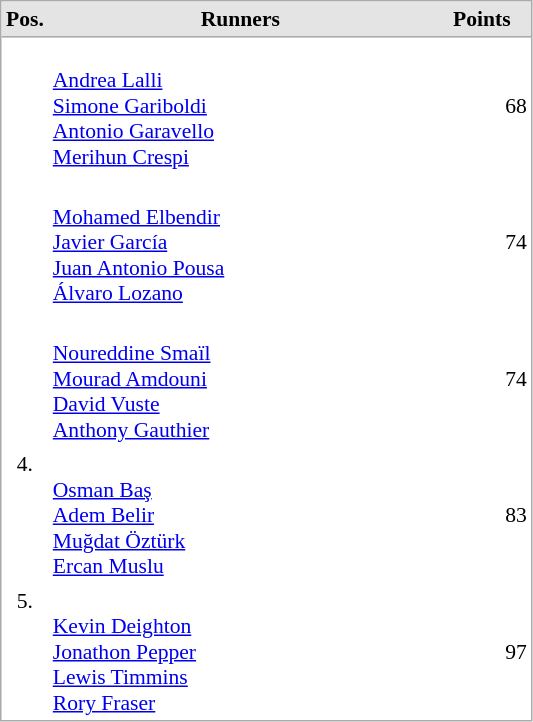<table cellspacing="0" cellpadding="3" style="border:1px solid #AAAAAA;font-size:90%">
<tr bgcolor="#E4E4E4">
<th style="border-bottom:1px solid #AAAAAA" width=10>Pos.</th>
<th style="border-bottom:1px solid #AAAAAA" width=250>Runners</th>
<th style="border-bottom:1px solid #AAAAAA" width=60>Points</th>
</tr>
<tr align="center">
<td align="center" valign="top"></td>
<td align="left"><br> <a href='#'>Andrea Lalli</a><br> <a href='#'>Simone Gariboldi</a><br> <a href='#'>Antonio Garavello</a><br> <a href='#'>Merihun Crespi</a></td>
<td align="right">68</td>
</tr>
<tr align="center">
<td align="center" valign="top"></td>
<td align="left"><br> <a href='#'>Mohamed Elbendir</a><br> <a href='#'>Javier García</a><br> <a href='#'>Juan Antonio Pousa</a><br> <a href='#'>Álvaro Lozano</a></td>
<td align="right">74</td>
</tr>
<tr align="center">
<td align="center" valign="top"></td>
<td align="left"><br> <a href='#'>Noureddine Smaïl</a><br> <a href='#'>Mourad Amdouni</a><br> <a href='#'>David Vuste</a><br> <a href='#'>Anthony Gauthier</a></td>
<td align="right">74</td>
</tr>
<tr align="center">
<td align="center" valign="top">4.</td>
<td align="left"><br> <a href='#'>Osman Baş</a><br> <a href='#'>Adem Belir</a><br> <a href='#'>Muğdat Öztürk</a><br> <a href='#'>Ercan Muslu</a></td>
<td align="right">83</td>
</tr>
<tr align="center">
<td align="center" valign="top">5.</td>
<td align="left"><br> <a href='#'>Kevin Deighton</a><br> <a href='#'>Jonathon Pepper</a><br> <a href='#'>Lewis Timmins</a><br> <a href='#'>Rory Fraser</a></td>
<td align="right">97</td>
</tr>
</table>
